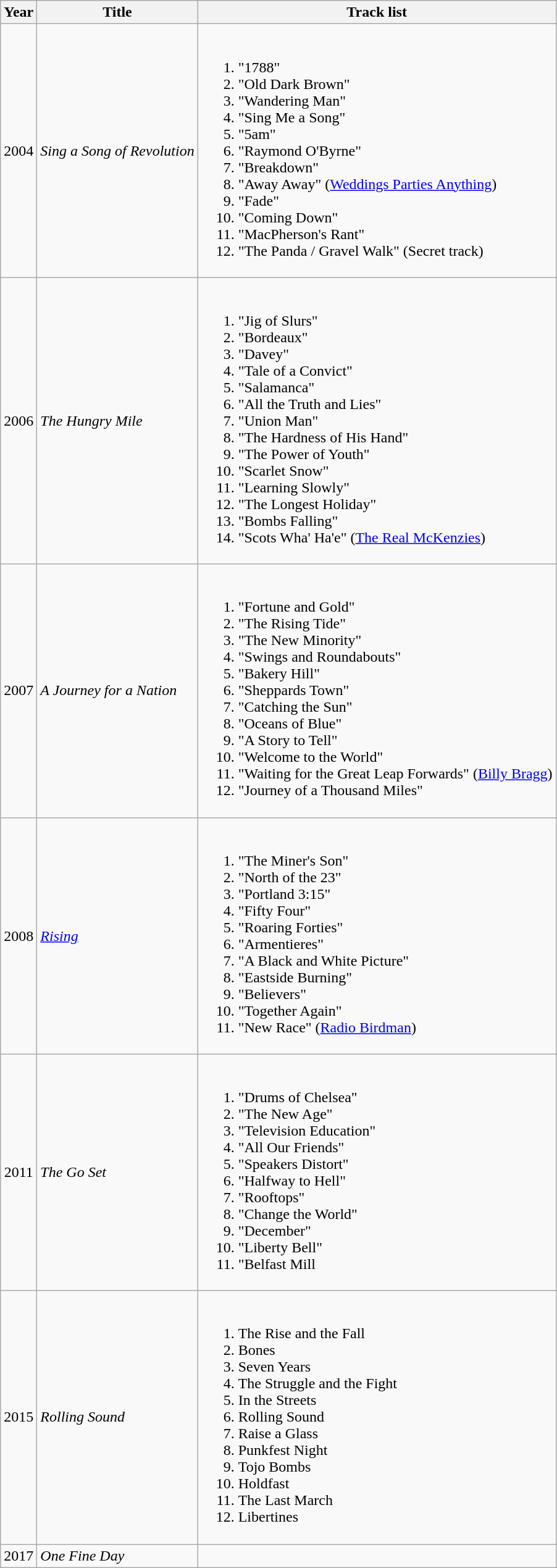<table class="wikitable plainrowheaders" style="text-align:center;">
<tr>
<th>Year</th>
<th>Title</th>
<th>Track list</th>
</tr>
<tr>
<td>2004</td>
<td style="text-align:left;"><em>Sing a Song of Revolution</em></td>
<td style="text-align:left;"><br><ol><li>"1788"</li><li>"Old Dark Brown"</li><li>"Wandering Man"</li><li>"Sing Me a Song"</li><li>"5am"</li><li>"Raymond O'Byrne"</li><li>"Breakdown"</li><li>"Away Away" (<a href='#'>Weddings Parties Anything</a>)</li><li>"Fade"</li><li>"Coming Down"</li><li>"MacPherson's Rant"</li><li>"The Panda / Gravel Walk" (Secret track)</li></ol></td>
</tr>
<tr>
<td>2006</td>
<td style="text-align:left;"><em>The Hungry Mile</em></td>
<td style="text-align:left;"><br><ol><li>"Jig of Slurs"</li><li>"Bordeaux"</li><li>"Davey"</li><li>"Tale of a Convict"</li><li>"Salamanca"</li><li>"All the Truth and Lies"</li><li>"Union Man"</li><li>"The Hardness of His Hand"</li><li>"The Power of Youth"</li><li>"Scarlet Snow"</li><li>"Learning Slowly"</li><li>"The Longest Holiday"</li><li>"Bombs Falling"</li><li>"Scots Wha' Ha'e" (<a href='#'>The Real McKenzies</a>)</li></ol></td>
</tr>
<tr>
<td>2007</td>
<td style="text-align:left;"><em>A Journey for a Nation</em></td>
<td style="text-align:left;"><br><ol><li>"Fortune and Gold"</li><li>"The Rising Tide"</li><li>"The New Minority"</li><li>"Swings and Roundabouts"</li><li>"Bakery Hill"</li><li>"Sheppards Town"</li><li>"Catching the Sun"</li><li>"Oceans of Blue"</li><li>"A Story to Tell"</li><li>"Welcome to the World"</li><li>"Waiting for the Great Leap Forwards" (<a href='#'>Billy Bragg</a>)</li><li>"Journey of a Thousand Miles"</li></ol></td>
</tr>
<tr>
<td>2008</td>
<td style="text-align:left;"><em><a href='#'>Rising</a></em></td>
<td style="text-align:left;"><br><ol><li>"The Miner's Son"</li><li>"North of the 23"</li><li>"Portland 3:15"</li><li>"Fifty Four"</li><li>"Roaring Forties"</li><li>"Armentieres"</li><li>"A Black and White Picture"</li><li>"Eastside Burning"</li><li>"Believers"</li><li>"Together Again"</li><li>"New Race" (<a href='#'>Radio Birdman</a>)</li></ol></td>
</tr>
<tr>
<td>2011</td>
<td style="text-align:left;"><em>The Go Set</em></td>
<td style="text-align:left;"><br><ol><li>"Drums of Chelsea"</li><li>"The New Age"</li><li>"Television Education"</li><li>"All Our Friends"</li><li>"Speakers Distort"</li><li>"Halfway to Hell"</li><li>"Rooftops"</li><li>"Change the World"</li><li>"December"</li><li>"Liberty Bell"</li><li>"Belfast Mill</li></ol></td>
</tr>
<tr>
<td>2015</td>
<td style="text-align:left;"><em>Rolling Sound</em></td>
<td style="text-align:left;"><br><ol><li>The Rise and the Fall</li><li>Bones</li><li>Seven Years</li><li>The Struggle and the Fight</li><li>In the Streets</li><li>Rolling Sound</li><li>Raise a Glass</li><li>Punkfest Night</li><li>Tojo Bombs</li><li>Holdfast</li><li>The Last March</li><li>Libertines</li></ol></td>
</tr>
<tr>
<td>2017</td>
<td style="text-align:left;"><em>One Fine Day</em></td>
<td style="text-align:left;"></td>
</tr>
</table>
